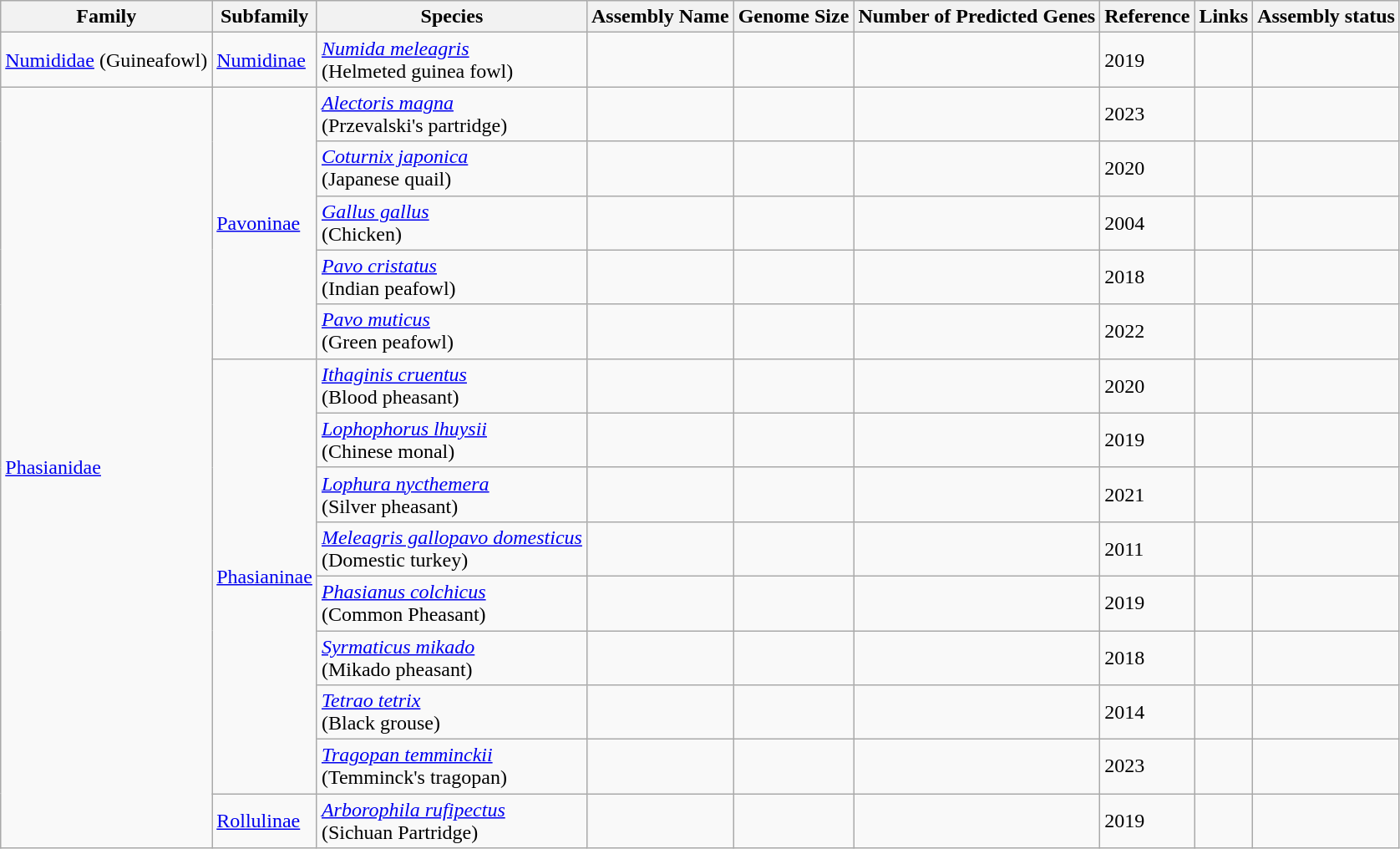<table class="wikitable sortable">
<tr>
<th>Family</th>
<th>Subfamily</th>
<th>Species</th>
<th>Assembly Name</th>
<th>Genome Size</th>
<th>Number of Predicted Genes</th>
<th>Reference</th>
<th>Links</th>
<th>Assembly status</th>
</tr>
<tr>
<td><a href='#'>Numididae</a> (Guineafowl)</td>
<td><a href='#'>Numidinae</a></td>
<td><em><a href='#'>Numida meleagris</a></em><br>(Helmeted guinea fowl)</td>
<td></td>
<td></td>
<td></td>
<td>2019</td>
<td></td>
<td></td>
</tr>
<tr>
<td rowspan="14"><a href='#'>Phasianidae</a></td>
<td rowspan="5"><a href='#'>Pavoninae</a></td>
<td><em><a href='#'>Alectoris magna</a></em><br>(Przevalski's partridge)</td>
<td></td>
<td></td>
<td></td>
<td>2023</td>
<td></td>
<td></td>
</tr>
<tr>
<td><em><a href='#'>Coturnix japonica</a></em><br>(Japanese quail)</td>
<td></td>
<td></td>
<td></td>
<td>2020</td>
<td></td>
<td></td>
</tr>
<tr>
<td><a href='#'><em>Gallus gallus</em></a><br>(Chicken)</td>
<td></td>
<td></td>
<td></td>
<td>2004</td>
<td></td>
<td></td>
</tr>
<tr>
<td><a href='#'><em>Pavo cristatus</em></a><br>(Indian peafowl)</td>
<td></td>
<td></td>
<td></td>
<td>2018</td>
<td></td>
<td></td>
</tr>
<tr>
<td><em><a href='#'>Pavo muticus</a></em><br>(Green peafowl)</td>
<td></td>
<td></td>
<td></td>
<td>2022</td>
<td></td>
<td></td>
</tr>
<tr>
<td rowspan="8"><a href='#'>Phasianinae</a></td>
<td><a href='#'><em>Ithaginis cruentus</em></a><br>(Blood pheasant)</td>
<td></td>
<td></td>
<td></td>
<td>2020</td>
<td></td>
<td></td>
</tr>
<tr>
<td><a href='#'><em>Lophophorus lhuysii</em></a><br>(Chinese monal)</td>
<td></td>
<td></td>
<td></td>
<td>2019</td>
<td></td>
<td></td>
</tr>
<tr>
<td><a href='#'><em>Lophura nycthemera</em></a><br>(Silver pheasant)</td>
<td></td>
<td></td>
<td></td>
<td>2021</td>
<td></td>
<td></td>
</tr>
<tr>
<td><a href='#'><em>Meleagris gallopavo domesticus</em></a><br>(Domestic turkey)</td>
<td></td>
<td></td>
<td></td>
<td>2011</td>
<td></td>
<td></td>
</tr>
<tr>
<td><a href='#'><em>Phasianus colchicus</em></a><br>(Common Pheasant)</td>
<td></td>
<td></td>
<td></td>
<td>2019</td>
<td></td>
<td></td>
</tr>
<tr>
<td><em><a href='#'>Syrmaticus mikado</a></em><br>(Mikado pheasant)</td>
<td></td>
<td></td>
<td></td>
<td>2018</td>
<td></td>
<td></td>
</tr>
<tr>
<td><a href='#'><em>Tetrao tetrix</em></a><br>(Black grouse)</td>
<td></td>
<td></td>
<td></td>
<td>2014</td>
<td></td>
<td></td>
</tr>
<tr>
<td><a href='#'><em>Tragopan temminckii</em></a><br>(Temminck's tragopan)</td>
<td></td>
<td></td>
<td></td>
<td>2023</td>
<td></td>
<td></td>
</tr>
<tr>
<td><a href='#'>Rollulinae</a></td>
<td><em><a href='#'>Arborophila rufipectus</a></em><br>(Sichuan Partridge)</td>
<td></td>
<td></td>
<td></td>
<td>2019</td>
<td></td>
<td></td>
</tr>
</table>
